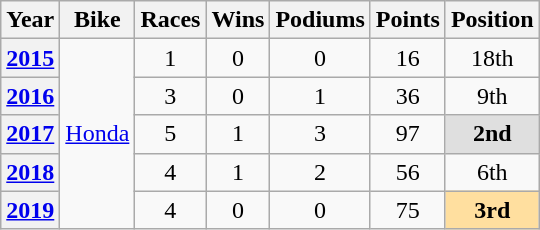<table class="wikitable">
<tr>
<th>Year</th>
<th>Bike</th>
<th>Races</th>
<th>Wins</th>
<th>Podiums</th>
<th>Points</th>
<th>Position</th>
</tr>
<tr>
<th><a href='#'>2015</a></th>
<td rowspan=5> <a href='#'>Honda</a></td>
<td align="center">1</td>
<td align="center">0</td>
<td align="center">0</td>
<td align="center">16</td>
<td align="center">18th</td>
</tr>
<tr>
<th><a href='#'>2016</a></th>
<td align="center">3</td>
<td align="center">0</td>
<td align="center">1</td>
<td align="center">36</td>
<td align="center">9th</td>
</tr>
<tr>
<th><a href='#'>2017</a></th>
<td align="center">5</td>
<td align="center">1</td>
<td align="center">3</td>
<td align="center">97</td>
<td align="center" style="background:#DFDFDF;"><strong>2nd</strong></td>
</tr>
<tr>
<th><a href='#'>2018</a></th>
<td align="center">4</td>
<td align="center">1</td>
<td align="center">2</td>
<td align="center">56</td>
<td align="center">6th</td>
</tr>
<tr>
<th><a href='#'>2019</a></th>
<td align="center">4</td>
<td align="center">0</td>
<td align="center">0</td>
<td align="center">75</td>
<td align="center" style="background:#FFDF9F;"><strong>3rd</strong></td>
</tr>
</table>
